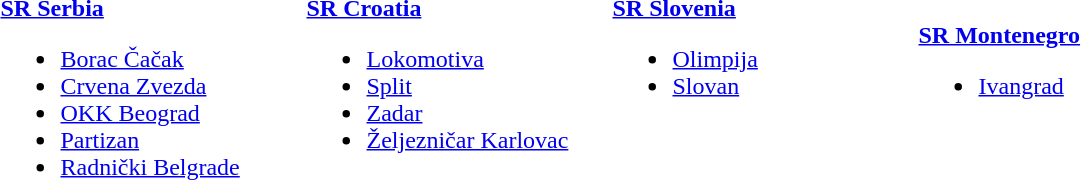<table>
<tr>
<td style="width:200px; vertical-align:top;"><strong> <a href='#'>SR Serbia</a></strong><br><ul><li><a href='#'>Borac Čačak</a></li><li><a href='#'>Crvena Zvezda</a></li><li><a href='#'>OKK Beograd</a></li><li><a href='#'>Partizan</a></li><li><a href='#'>Radnički Belgrade</a></li></ul></td>
<td style="width:200px; vertical-align:top;"><strong> <a href='#'>SR Croatia</a></strong><br><ul><li><a href='#'>Lokomotiva</a></li><li><a href='#'>Split</a></li><li><a href='#'>Zadar</a></li><li><a href='#'>Željezničar Karlovac</a></li></ul></td>
<td style="width:200px; vertical-align:top;"><strong> <a href='#'>SR Slovenia</a></strong><br><ul><li><a href='#'>Olimpija</a></li><li><a href='#'>Slovan</a></li></ul></td>
<td style="width:200px; vertical-align:top;"><br><strong> <a href='#'>SR Montenegro</a></strong><ul><li><a href='#'>Ivangrad</a></li></ul></td>
</tr>
</table>
